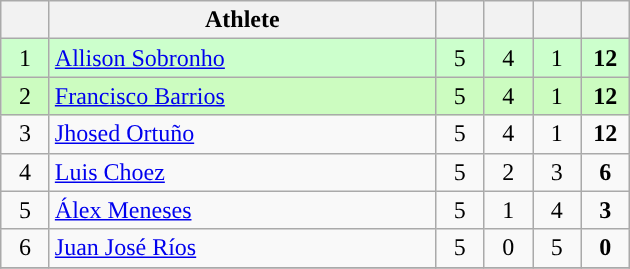<table class="wikitable" style="text-align: center; font-size:100% ">
<tr>
<th width=25></th>
<th width=250>Athlete</th>
<th width=25></th>
<th width=25></th>
<th width=25></th>
<th width=25></th>
</tr>
<tr bgcolor="ccffcc">
<td>1</td>
<td align=left> <a href='#'>Allison Sobronho</a></td>
<td>5</td>
<td>4</td>
<td>1</td>
<td><strong>12</strong></td>
</tr>
<tr bgcolor="ccffccc">
<td>2</td>
<td align=left> <a href='#'>Francisco Barrios</a></td>
<td>5</td>
<td>4</td>
<td>1</td>
<td><strong>12</strong></td>
</tr>
<tr>
<td>3</td>
<td align=left> <a href='#'>Jhosed Ortuño</a></td>
<td>5</td>
<td>4</td>
<td>1</td>
<td><strong>12</strong></td>
</tr>
<tr>
<td>4</td>
<td align=left> <a href='#'>Luis Choez</a></td>
<td>5</td>
<td>2</td>
<td>3</td>
<td><strong>6</strong></td>
</tr>
<tr>
<td>5</td>
<td align=left> <a href='#'>Álex Meneses</a></td>
<td>5</td>
<td>1</td>
<td>4</td>
<td><strong>3</strong></td>
</tr>
<tr>
<td>6</td>
<td align=left> <a href='#'>Juan José Ríos</a></td>
<td>5</td>
<td>0</td>
<td>5</td>
<td><strong>0</strong></td>
</tr>
<tr>
</tr>
</table>
